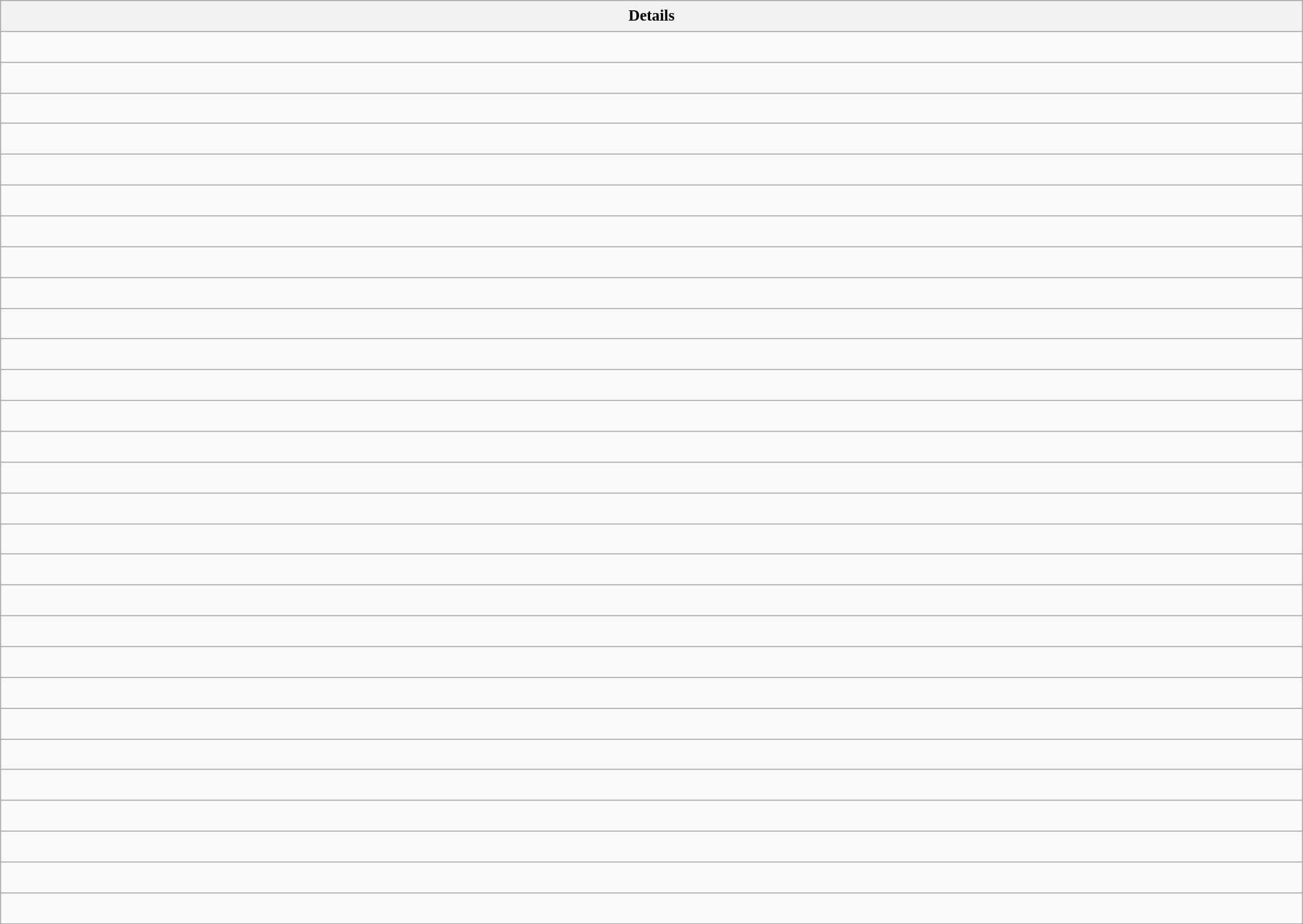<table class="wikitable sortable"  style="font-size:95%; border:0; text-align:left; line-height:150%; width:100%;">
<tr>
<th style="width:250px;" class="unsortable">Details</th>
</tr>
<tr>
<td><br></td>
</tr>
<tr>
<td><br></td>
</tr>
<tr>
<td><br></td>
</tr>
<tr>
<td><br></td>
</tr>
<tr>
<td><br></td>
</tr>
<tr>
<td><br></td>
</tr>
<tr>
<td><br></td>
</tr>
<tr>
<td><br></td>
</tr>
<tr>
<td><br></td>
</tr>
<tr>
<td><br></td>
</tr>
<tr>
<td><br></td>
</tr>
<tr>
<td><br></td>
</tr>
<tr>
<td><br></td>
</tr>
<tr>
<td><br></td>
</tr>
<tr>
<td><br></td>
</tr>
<tr>
<td><br></td>
</tr>
<tr>
<td><br></td>
</tr>
<tr>
<td><br></td>
</tr>
<tr>
<td><br></td>
</tr>
<tr>
<td><br></td>
</tr>
<tr>
<td><br></td>
</tr>
<tr>
<td><br></td>
</tr>
<tr>
<td><br></td>
</tr>
<tr>
<td><br></td>
</tr>
<tr>
<td><br></td>
</tr>
<tr>
<td><br></td>
</tr>
<tr>
<td><br></td>
</tr>
<tr>
<td><br></td>
</tr>
<tr>
<td><br></td>
</tr>
</table>
